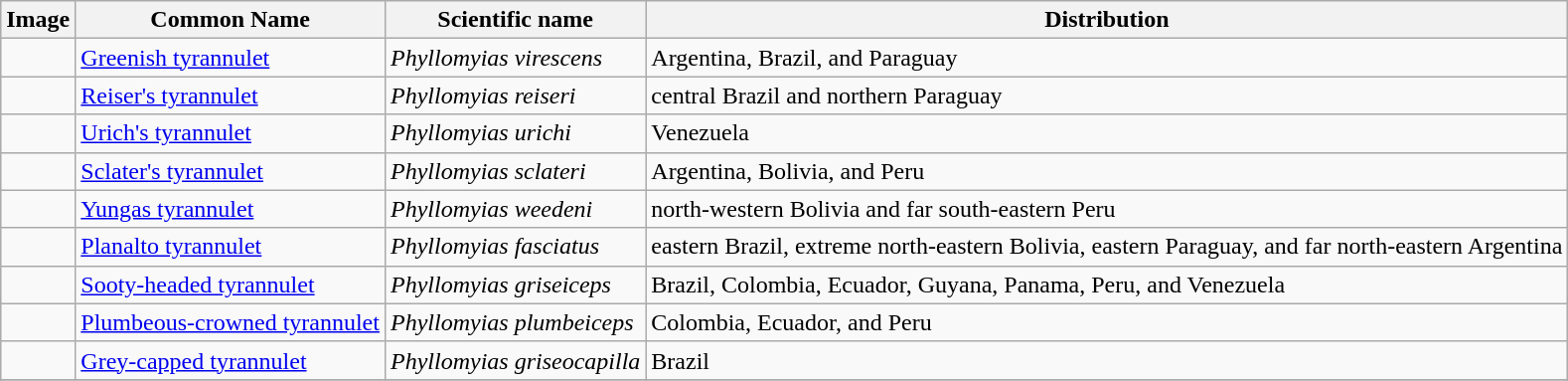<table class="wikitable">
<tr>
<th>Image</th>
<th>Common Name</th>
<th>Scientific name</th>
<th>Distribution</th>
</tr>
<tr>
<td></td>
<td><a href='#'>Greenish tyrannulet</a></td>
<td><em>Phyllomyias virescens</em></td>
<td>Argentina, Brazil, and Paraguay</td>
</tr>
<tr>
<td></td>
<td><a href='#'>Reiser's tyrannulet</a></td>
<td><em>Phyllomyias reiseri</em></td>
<td>central Brazil and northern Paraguay</td>
</tr>
<tr>
<td></td>
<td><a href='#'>Urich's tyrannulet</a></td>
<td><em>Phyllomyias urichi</em></td>
<td>Venezuela</td>
</tr>
<tr>
<td></td>
<td><a href='#'>Sclater's tyrannulet</a></td>
<td><em>Phyllomyias sclateri</em></td>
<td>Argentina, Bolivia, and Peru</td>
</tr>
<tr>
<td></td>
<td><a href='#'>Yungas tyrannulet</a></td>
<td><em>Phyllomyias weedeni</em></td>
<td>north-western Bolivia and far south-eastern Peru</td>
</tr>
<tr>
<td></td>
<td><a href='#'>Planalto tyrannulet</a></td>
<td><em>Phyllomyias fasciatus</em></td>
<td>eastern Brazil, extreme north-eastern Bolivia, eastern Paraguay, and far north-eastern Argentina</td>
</tr>
<tr>
<td></td>
<td><a href='#'>Sooty-headed tyrannulet</a></td>
<td><em>Phyllomyias griseiceps</em></td>
<td>Brazil, Colombia, Ecuador, Guyana, Panama, Peru, and Venezuela</td>
</tr>
<tr>
<td></td>
<td><a href='#'>Plumbeous-crowned tyrannulet</a></td>
<td><em>Phyllomyias plumbeiceps</em></td>
<td>Colombia, Ecuador, and Peru</td>
</tr>
<tr>
<td></td>
<td><a href='#'>Grey-capped tyrannulet</a></td>
<td><em>Phyllomyias griseocapilla</em></td>
<td>Brazil</td>
</tr>
<tr>
</tr>
</table>
